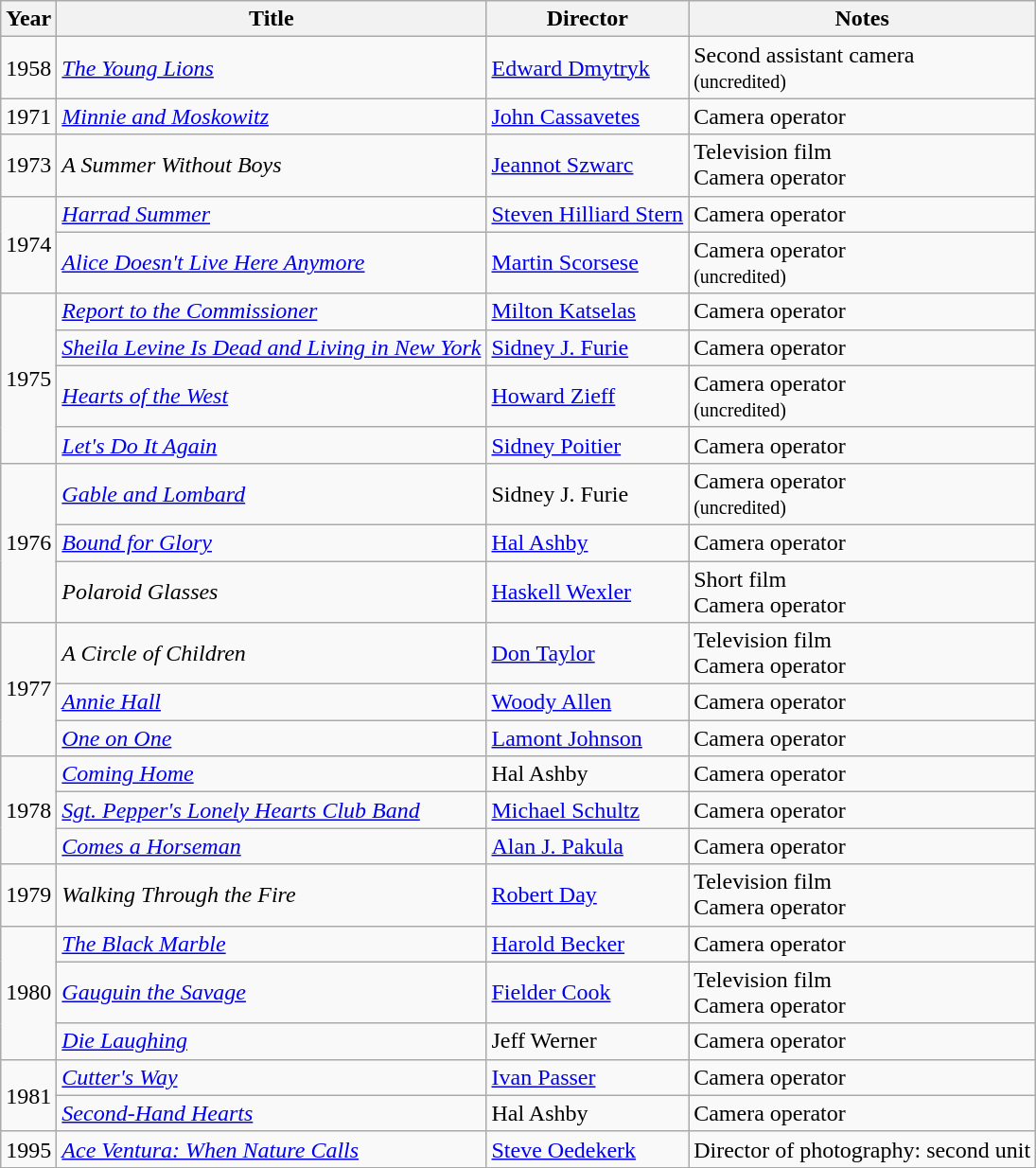<table class="wikitable">
<tr>
<th>Year</th>
<th>Title</th>
<th>Director</th>
<th>Notes</th>
</tr>
<tr>
<td>1958</td>
<td><em><a href='#'>The Young Lions</a></em></td>
<td><a href='#'>Edward Dmytryk</a></td>
<td>Second assistant camera<br><small>(uncredited)</small></td>
</tr>
<tr>
<td>1971</td>
<td><em><a href='#'>Minnie and Moskowitz</a></em></td>
<td><a href='#'>John Cassavetes</a></td>
<td>Camera operator</td>
</tr>
<tr>
<td>1973</td>
<td><em>A Summer Without Boys</em></td>
<td><a href='#'>Jeannot Szwarc</a></td>
<td>Television film<br>Camera operator</td>
</tr>
<tr>
<td rowspan="2">1974</td>
<td><em><a href='#'>Harrad Summer</a></em></td>
<td><a href='#'>Steven Hilliard Stern</a></td>
<td>Camera operator</td>
</tr>
<tr>
<td><em><a href='#'>Alice Doesn't Live Here Anymore</a></em></td>
<td><a href='#'>Martin Scorsese</a></td>
<td>Camera operator<br><small>(uncredited)</small></td>
</tr>
<tr>
<td rowspan="4">1975</td>
<td><em><a href='#'>Report to the Commissioner</a></em></td>
<td><a href='#'>Milton Katselas</a></td>
<td>Camera operator</td>
</tr>
<tr>
<td><em><a href='#'>Sheila Levine Is Dead and Living in New York</a></em></td>
<td><a href='#'>Sidney J. Furie</a></td>
<td>Camera operator</td>
</tr>
<tr>
<td><em><a href='#'>Hearts of the West</a></em></td>
<td><a href='#'>Howard Zieff</a></td>
<td>Camera operator<br><small>(uncredited)</small></td>
</tr>
<tr>
<td><em><a href='#'>Let's Do It Again</a></em></td>
<td><a href='#'>Sidney Poitier</a></td>
<td>Camera operator</td>
</tr>
<tr>
<td rowspan="3">1976</td>
<td><em><a href='#'>Gable and Lombard</a></em></td>
<td>Sidney J. Furie</td>
<td>Camera operator<br><small>(uncredited)</small></td>
</tr>
<tr>
<td><em><a href='#'>Bound for Glory</a></em></td>
<td><a href='#'>Hal Ashby</a></td>
<td>Camera operator</td>
</tr>
<tr>
<td><em>Polaroid Glasses</em></td>
<td><a href='#'>Haskell Wexler</a></td>
<td>Short film<br>Camera operator</td>
</tr>
<tr>
<td rowspan="3">1977</td>
<td><em>A Circle of Children</em></td>
<td><a href='#'>Don Taylor</a></td>
<td>Television film<br>Camera operator</td>
</tr>
<tr>
<td><em><a href='#'>Annie Hall</a></em></td>
<td><a href='#'>Woody Allen</a></td>
<td>Camera operator</td>
</tr>
<tr>
<td><em><a href='#'>One on One</a></em></td>
<td><a href='#'>Lamont Johnson</a></td>
<td>Camera operator</td>
</tr>
<tr>
<td rowspan="3">1978</td>
<td><em><a href='#'>Coming Home</a></em></td>
<td>Hal Ashby</td>
<td>Camera operator</td>
</tr>
<tr>
<td><em><a href='#'>Sgt. Pepper's Lonely Hearts Club Band</a></em></td>
<td><a href='#'>Michael Schultz</a></td>
<td>Camera operator</td>
</tr>
<tr>
<td><em><a href='#'>Comes a Horseman</a></em></td>
<td><a href='#'>Alan J. Pakula</a></td>
<td>Camera operator</td>
</tr>
<tr>
<td>1979</td>
<td><em>Walking Through the Fire</em></td>
<td><a href='#'>Robert Day</a></td>
<td>Television film<br>Camera operator</td>
</tr>
<tr>
<td rowspan="3">1980</td>
<td><em><a href='#'>The Black Marble</a></em></td>
<td><a href='#'>Harold Becker</a></td>
<td>Camera operator</td>
</tr>
<tr>
<td><em><a href='#'>Gauguin the Savage</a></em></td>
<td><a href='#'>Fielder Cook</a></td>
<td>Television film<br>Camera operator</td>
</tr>
<tr>
<td><em><a href='#'>Die Laughing</a></em></td>
<td>Jeff Werner</td>
<td>Camera operator</td>
</tr>
<tr>
<td rowspan="2">1981</td>
<td><em><a href='#'>Cutter's Way</a></em></td>
<td><a href='#'>Ivan Passer</a></td>
<td>Camera operator</td>
</tr>
<tr>
<td><em><a href='#'>Second-Hand Hearts</a></em></td>
<td>Hal Ashby</td>
<td>Camera operator</td>
</tr>
<tr>
<td>1995</td>
<td><em><a href='#'>Ace Ventura: When Nature Calls</a></em></td>
<td><a href='#'>Steve Oedekerk</a></td>
<td>Director of photography: second unit</td>
</tr>
</table>
